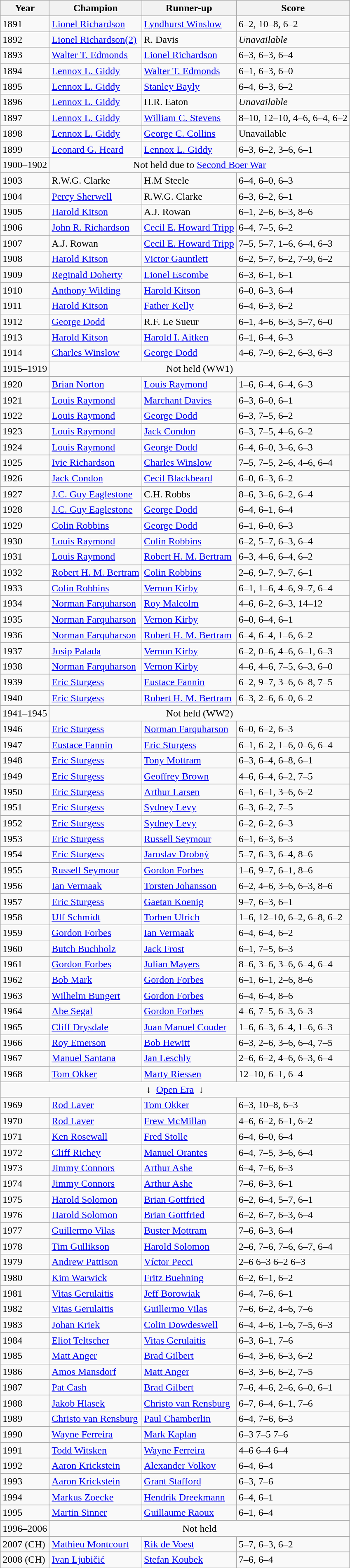<table class="wikitable">
<tr>
<th>Year</th>
<th>Champion</th>
<th>Runner-up</th>
<th>Score</th>
</tr>
<tr>
<td>1891</td>
<td> <a href='#'>Lionel Richardson</a></td>
<td> <a href='#'>Lyndhurst Winslow</a></td>
<td>6–2, 10–8, 6–2</td>
</tr>
<tr>
<td>1892</td>
<td> <a href='#'>Lionel Richardson(2)</a></td>
<td> R. Davis</td>
<td><em>Unavailable</em></td>
</tr>
<tr>
<td>1893</td>
<td> <a href='#'>Walter T. Edmonds</a></td>
<td> <a href='#'>Lionel Richardson</a></td>
<td>6–3, 6–3, 6–4</td>
</tr>
<tr>
<td>1894</td>
<td> <a href='#'>Lennox L. Giddy</a></td>
<td> <a href='#'>Walter T. Edmonds</a></td>
<td>6–1, 6–3, 6–0</td>
</tr>
<tr>
<td>1895</td>
<td> <a href='#'>Lennox L. Giddy</a></td>
<td> <a href='#'>Stanley Bayly</a></td>
<td>6–4, 6–3, 6–2</td>
</tr>
<tr>
<td>1896</td>
<td> <a href='#'>Lennox L. Giddy</a></td>
<td> H.R. Eaton</td>
<td><em>Unavailable</em></td>
</tr>
<tr>
<td>1897</td>
<td> <a href='#'>Lennox L. Giddy</a></td>
<td> <a href='#'>William C. Stevens</a></td>
<td>8–10, 12–10, 4–6, 6–4, 6–2</td>
</tr>
<tr>
<td>1898</td>
<td> <a href='#'>Lennox L. Giddy</a></td>
<td> <a href='#'>George C. Collins</a></td>
<td>Unavailable</td>
</tr>
<tr e>
<td>1899</td>
<td> <a href='#'>Leonard G. Heard</a></td>
<td> <a href='#'>Lennox L. Giddy</a></td>
<td>6–3, 6–2, 3–6, 6–1</td>
</tr>
<tr>
<td>1900–1902</td>
<td colspan=3 align=center>Not held due to <a href='#'>Second Boer War</a></td>
</tr>
<tr>
<td>1903</td>
<td> R.W.G. Clarke</td>
<td> H.M Steele</td>
<td>6–4, 6–0, 6–3</td>
</tr>
<tr>
<td>1904</td>
<td> <a href='#'>Percy Sherwell</a></td>
<td> R.W.G. Clarke</td>
<td>6–3, 6–2, 6–1</td>
</tr>
<tr>
<td>1905</td>
<td> <a href='#'>Harold Kitson</a></td>
<td> A.J. Rowan</td>
<td>6–1, 2–6, 6–3, 8–6</td>
</tr>
<tr>
<td>1906</td>
<td> <a href='#'>John R. Richardson</a></td>
<td> <a href='#'>Cecil E. Howard Tripp</a></td>
<td>6–4, 7–5, 6–2</td>
</tr>
<tr>
<td>1907</td>
<td> A.J. Rowan</td>
<td> <a href='#'>Cecil E. Howard Tripp</a></td>
<td>7–5, 5–7, 1–6, 6–4, 6–3</td>
</tr>
<tr>
<td>1908</td>
<td> <a href='#'>Harold Kitson</a></td>
<td> <a href='#'>Victor Gauntlett</a></td>
<td>6–2, 5–7, 6–2, 7–9, 6–2</td>
</tr>
<tr>
<td>1909</td>
<td> <a href='#'>Reginald Doherty</a></td>
<td> <a href='#'>Lionel Escombe</a></td>
<td>6–3, 6–1, 6–1</td>
</tr>
<tr>
<td>1910</td>
<td> <a href='#'>Anthony Wilding</a></td>
<td> <a href='#'>Harold Kitson</a></td>
<td>6–0, 6–3, 6–4</td>
</tr>
<tr>
<td>1911</td>
<td> <a href='#'>Harold Kitson</a></td>
<td> <a href='#'>Father Kelly</a></td>
<td>6–4, 6–3, 6–2</td>
</tr>
<tr>
<td>1912</td>
<td> <a href='#'>George Dodd</a></td>
<td> R.F. Le Sueur</td>
<td>6–1, 4–6, 6–3, 5–7, 6–0</td>
</tr>
<tr>
<td>1913</td>
<td> <a href='#'>Harold Kitson</a></td>
<td> <a href='#'>Harold I. Aitken</a></td>
<td>6–1, 6–4, 6–3</td>
</tr>
<tr>
<td>1914</td>
<td> <a href='#'>Charles Winslow</a></td>
<td> <a href='#'>George Dodd</a></td>
<td>4–6, 7–9, 6–2, 6–3, 6–3</td>
</tr>
<tr>
<td>1915–1919</td>
<td colspan=3 align=center>Not held (WW1)</td>
</tr>
<tr>
<td>1920</td>
<td> <a href='#'>Brian Norton</a></td>
<td> <a href='#'>Louis Raymond</a></td>
<td>1–6, 6–4, 6–4, 6–3</td>
</tr>
<tr>
<td>1921</td>
<td> <a href='#'>Louis Raymond</a></td>
<td> <a href='#'>Marchant Davies</a></td>
<td>6–3, 6–0, 6–1</td>
</tr>
<tr>
<td>1922</td>
<td> <a href='#'>Louis Raymond</a></td>
<td> <a href='#'>George Dodd</a></td>
<td>6–3, 7–5, 6–2</td>
</tr>
<tr>
<td>1923</td>
<td> <a href='#'>Louis Raymond</a></td>
<td> <a href='#'>Jack Condon</a></td>
<td>6–3, 7–5, 4–6, 6–2</td>
</tr>
<tr>
<td>1924</td>
<td> <a href='#'>Louis Raymond</a></td>
<td> <a href='#'>George Dodd</a></td>
<td>6–4, 6–0, 3–6, 6–3</td>
</tr>
<tr>
<td>1925</td>
<td> <a href='#'>Ivie Richardson</a></td>
<td> <a href='#'>Charles Winslow</a></td>
<td>7–5, 7–5, 2–6, 4–6, 6–4</td>
</tr>
<tr>
<td>1926</td>
<td> <a href='#'>Jack Condon</a></td>
<td> <a href='#'>Cecil Blackbeard</a></td>
<td>6–0, 6–3, 6–2</td>
</tr>
<tr>
<td>1927</td>
<td> <a href='#'>J.C. Guy Eaglestone</a></td>
<td> C.H. Robbs</td>
<td>8–6, 3–6, 6–2, 6–4</td>
</tr>
<tr>
<td>1928</td>
<td> <a href='#'>J.C. Guy Eaglestone</a></td>
<td> <a href='#'>George Dodd</a></td>
<td>6–4, 6–1, 6–4</td>
</tr>
<tr>
<td>1929</td>
<td> <a href='#'>Colin Robbins</a></td>
<td> <a href='#'>George Dodd</a></td>
<td>6–1, 6–0, 6–3</td>
</tr>
<tr>
<td>1930</td>
<td> <a href='#'>Louis Raymond</a></td>
<td> <a href='#'>Colin Robbins</a></td>
<td>6–2, 5–7, 6–3, 6–4</td>
</tr>
<tr>
<td>1931</td>
<td> <a href='#'>Louis Raymond</a></td>
<td> <a href='#'>Robert H. M. Bertram</a></td>
<td>6–3, 4–6, 6–4, 6–2</td>
</tr>
<tr>
<td>1932</td>
<td> <a href='#'>Robert H. M. Bertram</a></td>
<td> <a href='#'>Colin Robbins</a></td>
<td>2–6, 9–7, 9–7, 6–1</td>
</tr>
<tr>
<td>1933</td>
<td> <a href='#'>Colin Robbins</a></td>
<td> <a href='#'>Vernon Kirby</a></td>
<td>6–1, 1–6, 4–6, 9–7, 6–4</td>
</tr>
<tr>
<td>1934</td>
<td> <a href='#'>Norman Farquharson</a></td>
<td> <a href='#'>Roy Malcolm</a></td>
<td>4–6, 6–2, 6–3, 14–12</td>
</tr>
<tr>
<td>1935 </td>
<td> <a href='#'>Norman Farquharson</a></td>
<td> <a href='#'>Vernon Kirby</a></td>
<td>6–0, 6–4, 6–1</td>
</tr>
<tr>
<td>1936</td>
<td> <a href='#'>Norman Farquharson</a></td>
<td> <a href='#'>Robert H. M. Bertram</a></td>
<td>6–4, 6–4, 1–6, 6–2</td>
</tr>
<tr>
<td>1937</td>
<td> <a href='#'>Josip Palada</a></td>
<td> <a href='#'>Vernon Kirby</a></td>
<td>6–2, 0–6, 4–6, 6–1, 6–3</td>
</tr>
<tr>
<td>1938</td>
<td> <a href='#'>Norman Farquharson</a></td>
<td> <a href='#'>Vernon Kirby</a></td>
<td>4–6, 4–6, 7–5, 6–3, 6–0</td>
</tr>
<tr>
<td>1939</td>
<td> <a href='#'>Eric Sturgess</a></td>
<td> <a href='#'>Eustace Fannin</a></td>
<td>6–2, 9–7, 3–6, 6–8, 7–5</td>
</tr>
<tr>
<td>1940</td>
<td> <a href='#'>Eric Sturgess</a></td>
<td> <a href='#'>Robert H. M. Bertram</a></td>
<td>6–3, 2–6, 6–0, 6–2</td>
</tr>
<tr>
<td>1941–1945</td>
<td colspan=3 align=center>Not held (WW2)</td>
</tr>
<tr>
<td>1946</td>
<td> <a href='#'>Eric Sturgess</a></td>
<td> <a href='#'>Norman Farquharson</a></td>
<td>6–0, 6–2, 6–3</td>
</tr>
<tr>
<td>1947</td>
<td> <a href='#'>Eustace Fannin</a></td>
<td> <a href='#'>Eric Sturgess</a></td>
<td>6–1, 6–2, 1–6, 0–6, 6–4</td>
</tr>
<tr>
<td>1948</td>
<td> <a href='#'>Eric Sturgess</a></td>
<td> <a href='#'>Tony Mottram</a></td>
<td>6–3, 6–4, 6–8, 6–1</td>
</tr>
<tr>
<td>1949</td>
<td> <a href='#'>Eric Sturgess</a></td>
<td> <a href='#'>Geoffrey Brown</a></td>
<td>4–6, 6–4, 6–2, 7–5</td>
</tr>
<tr>
<td>1950</td>
<td> <a href='#'>Eric Sturgess</a></td>
<td> <a href='#'>Arthur Larsen</a></td>
<td>6–1, 6–1, 3–6, 6–2</td>
</tr>
<tr>
<td>1951</td>
<td> <a href='#'>Eric Sturgess</a></td>
<td> <a href='#'>Sydney Levy</a></td>
<td>6–3, 6–2, 7–5</td>
</tr>
<tr>
<td>1952</td>
<td> <a href='#'>Eric Sturgess</a></td>
<td> <a href='#'>Sydney Levy</a></td>
<td>6–2, 6–2, 6–3</td>
</tr>
<tr>
<td>1953</td>
<td> <a href='#'>Eric Sturgess</a></td>
<td> <a href='#'>Russell Seymour</a></td>
<td>6–1, 6–3, 6–3</td>
</tr>
<tr>
<td>1954</td>
<td> <a href='#'>Eric Sturgess</a></td>
<td> <a href='#'>Jaroslav Drobný</a></td>
<td>5–7, 6–3, 6–4, 8–6</td>
</tr>
<tr>
<td>1955</td>
<td> <a href='#'>Russell Seymour</a></td>
<td> <a href='#'>Gordon Forbes</a></td>
<td>1–6, 9–7, 6–1, 8–6</td>
</tr>
<tr>
<td>1956</td>
<td> <a href='#'>Ian Vermaak</a></td>
<td> <a href='#'>Torsten Johansson</a></td>
<td>6–2, 4–6, 3–6, 6–3, 8–6</td>
</tr>
<tr>
<td>1957</td>
<td> <a href='#'>Eric Sturgess</a></td>
<td> <a href='#'>Gaetan Koenig</a></td>
<td>9–7, 6–3, 6–1</td>
</tr>
<tr>
<td>1958</td>
<td> <a href='#'>Ulf Schmidt</a></td>
<td> <a href='#'>Torben Ulrich</a></td>
<td>1–6, 12–10, 6–2, 6–8, 6–2</td>
</tr>
<tr>
<td>1959</td>
<td> <a href='#'>Gordon Forbes</a></td>
<td> <a href='#'>Ian Vermaak</a></td>
<td>6–4, 6–4, 6–2</td>
</tr>
<tr>
<td>1960</td>
<td> <a href='#'>Butch Buchholz</a></td>
<td> <a href='#'>Jack Frost</a></td>
<td>6–1, 7–5, 6–3</td>
</tr>
<tr>
<td>1961</td>
<td> <a href='#'>Gordon Forbes</a></td>
<td> <a href='#'>Julian Mayers</a></td>
<td>8–6, 3–6, 3–6, 6–4, 6–4</td>
</tr>
<tr>
<td>1962</td>
<td> <a href='#'>Bob Mark</a></td>
<td> <a href='#'>Gordon Forbes</a></td>
<td>6–1, 6–1, 2–6, 8–6</td>
</tr>
<tr>
<td>1963</td>
<td> <a href='#'>Wilhelm Bungert</a></td>
<td> <a href='#'>Gordon Forbes</a></td>
<td>6–4, 6–4, 8–6</td>
</tr>
<tr>
<td>1964</td>
<td> <a href='#'>Abe Segal</a></td>
<td> <a href='#'>Gordon Forbes</a></td>
<td>4–6, 7–5, 6–3, 6–3</td>
</tr>
<tr>
<td>1965</td>
<td> <a href='#'>Cliff Drysdale</a></td>
<td> <a href='#'>Juan Manuel Couder</a></td>
<td>1–6, 6–3, 6–4, 1–6, 6–3</td>
</tr>
<tr>
<td>1966</td>
<td> <a href='#'>Roy Emerson</a></td>
<td> <a href='#'>Bob Hewitt</a></td>
<td>6–3, 2–6, 3–6, 6–4, 7–5</td>
</tr>
<tr>
<td>1967</td>
<td> <a href='#'>Manuel Santana</a></td>
<td> <a href='#'>Jan Leschly</a></td>
<td>2–6, 6–2, 4–6, 6–3, 6–4</td>
</tr>
<tr>
<td>1968</td>
<td> <a href='#'>Tom Okker</a></td>
<td> <a href='#'>Marty Riessen</a></td>
<td>12–10, 6–1, 6–4</td>
</tr>
<tr>
<td colspan=5 align=center>↓  <a href='#'>Open Era</a>  ↓</td>
</tr>
<tr>
<td>1969</td>
<td> <a href='#'>Rod Laver</a></td>
<td> <a href='#'>Tom Okker</a></td>
<td>6–3, 10–8, 6–3</td>
</tr>
<tr>
<td>1970</td>
<td> <a href='#'>Rod Laver</a></td>
<td> <a href='#'>Frew McMillan</a></td>
<td>4–6, 6–2, 6–1, 6–2</td>
</tr>
<tr>
<td>1971</td>
<td> <a href='#'>Ken Rosewall</a></td>
<td> <a href='#'>Fred Stolle</a></td>
<td>6–4, 6–0, 6–4</td>
</tr>
<tr>
<td>1972</td>
<td> <a href='#'>Cliff Richey</a></td>
<td> <a href='#'>Manuel Orantes</a></td>
<td>6–4, 7–5, 3–6, 6–4</td>
</tr>
<tr>
<td>1973</td>
<td> <a href='#'>Jimmy Connors</a></td>
<td> <a href='#'>Arthur Ashe</a></td>
<td>6–4, 7–6, 6–3</td>
</tr>
<tr>
<td>1974</td>
<td> <a href='#'>Jimmy Connors</a></td>
<td> <a href='#'>Arthur Ashe</a></td>
<td>7–6, 6–3, 6–1</td>
</tr>
<tr>
<td>1975</td>
<td> <a href='#'>Harold Solomon</a></td>
<td> <a href='#'>Brian Gottfried</a></td>
<td>6–2, 6–4, 5–7, 6–1</td>
</tr>
<tr>
<td>1976</td>
<td> <a href='#'>Harold Solomon</a></td>
<td> <a href='#'>Brian Gottfried</a></td>
<td>6–2, 6–7, 6–3, 6–4</td>
</tr>
<tr>
<td>1977</td>
<td> <a href='#'>Guillermo Vilas</a></td>
<td> <a href='#'>Buster Mottram</a></td>
<td>7–6, 6–3, 6–4</td>
</tr>
<tr>
<td>1978</td>
<td> <a href='#'>Tim Gullikson</a></td>
<td> <a href='#'>Harold Solomon</a></td>
<td>2–6, 7–6, 7–6, 6–7, 6–4</td>
</tr>
<tr>
<td>1979</td>
<td> <a href='#'>Andrew Pattison</a></td>
<td> <a href='#'>Víctor Pecci</a></td>
<td>2–6 6–3 6–2 6–3</td>
</tr>
<tr>
<td>1980</td>
<td> <a href='#'>Kim Warwick</a></td>
<td> <a href='#'>Fritz Buehning</a></td>
<td>6–2, 6–1, 6–2</td>
</tr>
<tr>
<td>1981</td>
<td> <a href='#'>Vitas Gerulaitis</a></td>
<td> <a href='#'>Jeff Borowiak</a></td>
<td>6–4, 7–6, 6–1</td>
</tr>
<tr>
<td>1982</td>
<td> <a href='#'>Vitas Gerulaitis</a></td>
<td> <a href='#'>Guillermo Vilas</a></td>
<td>7–6, 6–2, 4–6, 7–6</td>
</tr>
<tr>
<td>1983</td>
<td> <a href='#'>Johan Kriek</a></td>
<td> <a href='#'>Colin Dowdeswell</a></td>
<td>6–4, 4–6, 1–6, 7–5, 6–3</td>
</tr>
<tr>
<td>1984</td>
<td> <a href='#'>Eliot Teltscher</a></td>
<td> <a href='#'>Vitas Gerulaitis</a></td>
<td>6–3, 6–1, 7–6</td>
</tr>
<tr>
<td>1985</td>
<td> <a href='#'>Matt Anger</a></td>
<td> <a href='#'>Brad Gilbert</a></td>
<td>6–4, 3–6, 6–3, 6–2</td>
</tr>
<tr>
<td>1986</td>
<td> <a href='#'>Amos Mansdorf</a></td>
<td> <a href='#'>Matt Anger</a></td>
<td>6–3, 3–6, 6–2, 7–5</td>
</tr>
<tr>
<td>1987</td>
<td> <a href='#'>Pat Cash</a></td>
<td> <a href='#'>Brad Gilbert</a></td>
<td>7–6, 4–6, 2–6, 6–0, 6–1</td>
</tr>
<tr>
<td>1988</td>
<td> <a href='#'>Jakob Hlasek</a></td>
<td> <a href='#'>Christo van Rensburg</a></td>
<td>6–7, 6–4, 6–1, 7–6</td>
</tr>
<tr>
<td>1989</td>
<td> <a href='#'>Christo van Rensburg</a></td>
<td> <a href='#'>Paul Chamberlin</a></td>
<td>6–4, 7–6, 6–3</td>
</tr>
<tr>
<td>1990</td>
<td> <a href='#'>Wayne Ferreira</a></td>
<td> <a href='#'>Mark Kaplan</a></td>
<td>6–3 7–5 7–6</td>
</tr>
<tr>
<td>1991</td>
<td> <a href='#'>Todd Witsken</a></td>
<td> <a href='#'>Wayne Ferreira</a></td>
<td>4–6 6–4 6–4</td>
</tr>
<tr>
<td>1992</td>
<td> <a href='#'>Aaron Krickstein</a></td>
<td> <a href='#'>Alexander Volkov</a></td>
<td>6–4, 6–4</td>
</tr>
<tr>
<td>1993</td>
<td> <a href='#'>Aaron Krickstein</a></td>
<td> <a href='#'>Grant Stafford</a></td>
<td>6–3, 7–6</td>
</tr>
<tr>
<td>1994</td>
<td> <a href='#'>Markus Zoecke</a></td>
<td> <a href='#'>Hendrik Dreekmann</a></td>
<td>6–4, 6–1</td>
</tr>
<tr>
<td>1995</td>
<td> <a href='#'>Martin Sinner</a></td>
<td> <a href='#'>Guillaume Raoux</a></td>
<td>6–1, 6–4</td>
</tr>
<tr>
<td>1996–2006</td>
<td colspan=3 align=center>Not held</td>
</tr>
<tr>
<td>2007 (CH)</td>
<td> <a href='#'>Mathieu Montcourt</a></td>
<td> <a href='#'>Rik de Voest</a></td>
<td>5–7, 6–3, 6–2</td>
</tr>
<tr>
<td>2008 (CH)</td>
<td> <a href='#'>Ivan Ljubičić</a></td>
<td> <a href='#'>Stefan Koubek</a></td>
<td>7–6, 6–4</td>
</tr>
</table>
